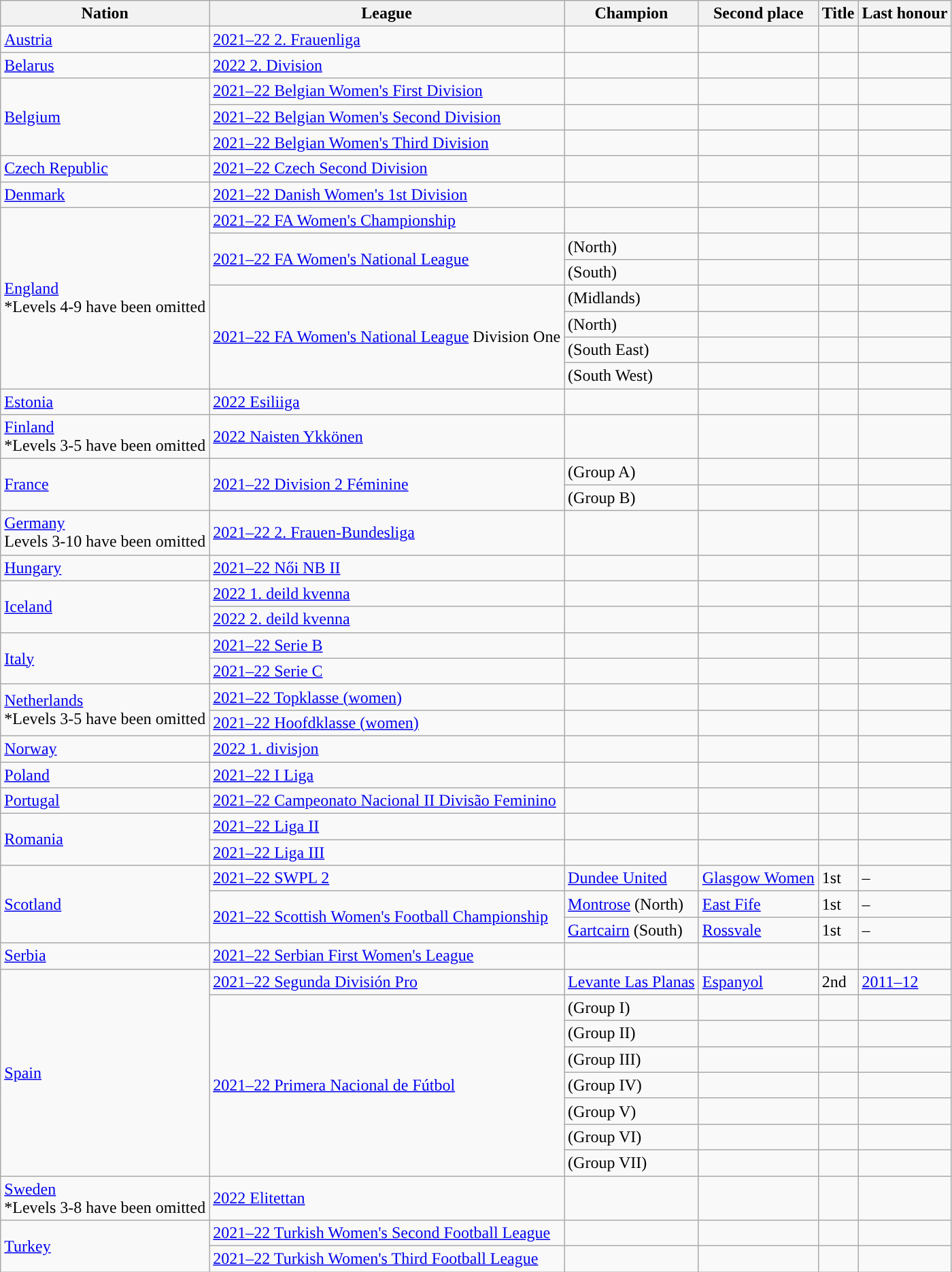<table class="wikitable sortable">
<tr>
<th>Nation</th>
<th>League</th>
<th>Champion</th>
<th>Second place</th>
<th data-sort-type="number">Title</th>
<th>Last honour</th>
</tr>
<tr>
<td> <a href='#'>Austria</a></td>
<td><a href='#'>2021–22 2. Frauenliga</a></td>
<td></td>
<td></td>
<td></td>
<td></td>
</tr>
<tr>
<td> <a href='#'>Belarus</a></td>
<td><a href='#'>2022 2. Division</a></td>
<td></td>
<td></td>
<td></td>
<td></td>
</tr>
<tr>
<td rowspan=3> <a href='#'>Belgium</a></td>
<td><a href='#'>2021–22 Belgian Women's First Division</a></td>
<td></td>
<td></td>
<td></td>
<td></td>
</tr>
<tr>
<td><a href='#'>2021–22 Belgian Women's Second Division</a></td>
<td></td>
<td></td>
<td></td>
<td></td>
</tr>
<tr>
<td><a href='#'>2021–22 Belgian Women's Third Division</a></td>
<td></td>
<td></td>
<td></td>
<td></td>
</tr>
<tr>
<td> <a href='#'>Czech Republic</a></td>
<td><a href='#'>2021–22 Czech Second Division</a></td>
<td></td>
<td></td>
<td></td>
<td></td>
</tr>
<tr>
<td> <a href='#'>Denmark</a></td>
<td><a href='#'>2021–22 Danish Women's 1st Division</a></td>
<td></td>
<td></td>
<td></td>
<td></td>
</tr>
<tr>
<td rowspan=7> <a href='#'>England</a> <br>*Levels 4-9 have been omitted</td>
<td><a href='#'>2021–22 FA Women's Championship</a></td>
<td></td>
<td></td>
<td></td>
<td></td>
</tr>
<tr>
<td rowspan=2><a href='#'>2021–22 FA Women's National League</a></td>
<td>(North)</td>
<td></td>
<td></td>
<td></td>
</tr>
<tr>
<td>(South)</td>
<td></td>
<td></td>
<td></td>
</tr>
<tr>
<td rowspan=4><a href='#'>2021–22 FA Women's National League</a> Division One</td>
<td>(Midlands)</td>
<td></td>
<td></td>
<td></td>
</tr>
<tr>
<td>(North)</td>
<td></td>
<td></td>
<td></td>
</tr>
<tr>
<td>(South East)</td>
<td></td>
<td></td>
<td></td>
</tr>
<tr>
<td>(South West)</td>
<td></td>
<td></td>
<td></td>
</tr>
<tr>
<td> <a href='#'>Estonia</a></td>
<td><a href='#'>2022 Esiliiga</a></td>
<td></td>
<td></td>
<td></td>
<td></td>
</tr>
<tr>
<td> <a href='#'>Finland</a> <br>*Levels 3-5 have been omitted</td>
<td><a href='#'>2022 Naisten Ykkönen</a></td>
<td></td>
<td></td>
<td></td>
<td></td>
</tr>
<tr>
<td rowspan=2> <a href='#'>France</a></td>
<td rowspan=2><a href='#'>2021–22 Division 2 Féminine</a></td>
<td>(Group A)</td>
<td></td>
<td></td>
<td></td>
</tr>
<tr>
<td>(Group B)</td>
<td></td>
<td></td>
<td></td>
</tr>
<tr>
<td> <a href='#'>Germany</a> <br>Levels 3-10 have been omitted</td>
<td><a href='#'>2021–22 2. Frauen-Bundesliga</a></td>
<td></td>
<td></td>
<td></td>
<td></td>
</tr>
<tr>
<td> <a href='#'>Hungary</a></td>
<td><a href='#'>2021–22 Női NB II</a></td>
<td></td>
<td></td>
<td></td>
<td></td>
</tr>
<tr>
<td rowspan=2> <a href='#'>Iceland</a></td>
<td><a href='#'>2022 1. deild kvenna</a></td>
<td></td>
<td></td>
<td></td>
<td></td>
</tr>
<tr>
<td><a href='#'>2022 2. deild kvenna</a></td>
<td></td>
<td></td>
<td></td>
<td></td>
</tr>
<tr>
<td rowspan=2> <a href='#'>Italy</a></td>
<td><a href='#'>2021–22 Serie B</a></td>
<td></td>
<td></td>
<td></td>
<td></td>
</tr>
<tr>
<td><a href='#'>2021–22 Serie C</a></td>
<td></td>
<td></td>
<td></td>
<td></td>
</tr>
<tr>
<td rowspan=2> <a href='#'>Netherlands</a> <br>*Levels 3-5 have been omitted</td>
<td><a href='#'>2021–22 Topklasse (women)</a></td>
<td></td>
<td></td>
<td></td>
<td></td>
</tr>
<tr>
<td><a href='#'>2021–22 Hoofdklasse (women)</a></td>
<td></td>
<td></td>
<td></td>
<td></td>
</tr>
<tr>
<td> <a href='#'>Norway</a></td>
<td><a href='#'>2022 1. divisjon</a></td>
<td></td>
<td></td>
<td></td>
<td></td>
</tr>
<tr>
<td> <a href='#'>Poland</a></td>
<td><a href='#'>2021–22 I Liga</a></td>
<td></td>
<td></td>
<td></td>
<td></td>
</tr>
<tr>
<td> <a href='#'>Portugal</a></td>
<td><a href='#'>2021–22 Campeonato Nacional II Divisão Feminino</a></td>
<td></td>
<td></td>
<td></td>
<td></td>
</tr>
<tr>
<td rowspan=2> <a href='#'>Romania</a></td>
<td><a href='#'>2021–22 Liga II</a></td>
<td></td>
<td></td>
<td></td>
<td></td>
</tr>
<tr>
<td><a href='#'>2021–22 Liga III</a></td>
<td></td>
<td></td>
<td></td>
<td></td>
</tr>
<tr>
<td rowspan=3> <a href='#'>Scotland</a></td>
<td><a href='#'>2021–22 SWPL 2</a></td>
<td><a href='#'>Dundee United</a></td>
<td><a href='#'>Glasgow Women</a></td>
<td>1st</td>
<td>–</td>
</tr>
<tr>
<td rowspan=2><a href='#'>2021–22 Scottish Women's Football Championship</a></td>
<td><a href='#'>Montrose</a> (North)</td>
<td><a href='#'>East Fife</a></td>
<td>1st</td>
<td>–</td>
</tr>
<tr>
<td><a href='#'>Gartcairn</a> (South)</td>
<td><a href='#'>Rossvale</a></td>
<td>1st</td>
<td>–</td>
</tr>
<tr>
<td> <a href='#'>Serbia</a></td>
<td><a href='#'>2021–22 Serbian First Women's League</a></td>
<td></td>
<td></td>
<td></td>
<td></td>
</tr>
<tr>
<td rowspan=8> <a href='#'>Spain</a></td>
<td><a href='#'>2021–22 Segunda División Pro</a></td>
<td><a href='#'>Levante Las Planas</a></td>
<td><a href='#'>Espanyol</a></td>
<td>2nd</td>
<td><a href='#'>2011–12</a></td>
</tr>
<tr>
<td rowspan=7><a href='#'>2021–22 Primera Nacional de Fútbol</a></td>
<td>(Group I)</td>
<td></td>
<td></td>
<td></td>
</tr>
<tr>
<td>(Group II)</td>
<td></td>
<td></td>
<td></td>
</tr>
<tr>
<td>(Group III)</td>
<td></td>
<td></td>
<td></td>
</tr>
<tr>
<td>(Group IV)</td>
<td></td>
<td></td>
<td></td>
</tr>
<tr>
<td>(Group V)</td>
<td></td>
<td></td>
<td></td>
</tr>
<tr>
<td>(Group VI)</td>
<td></td>
<td></td>
<td></td>
</tr>
<tr>
<td>(Group VII)</td>
<td></td>
<td></td>
<td></td>
</tr>
<tr>
<td> <a href='#'>Sweden</a> <br>*Levels 3-8 have been omitted</td>
<td><a href='#'>2022 Elitettan</a></td>
<td></td>
<td></td>
<td></td>
<td></td>
</tr>
<tr>
<td rowspan=2> <a href='#'>Turkey</a></td>
<td><a href='#'>2021–22 Turkish Women's Second Football League</a></td>
<td></td>
<td></td>
<td></td>
<td></td>
</tr>
<tr>
<td><a href='#'>2021–22 Turkish Women's Third Football League</a></td>
<td></td>
<td></td>
<td></td>
<td></td>
</tr>
</table>
